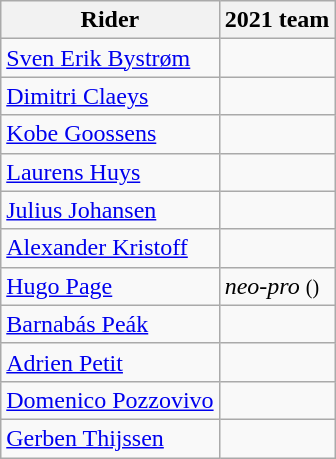<table class="wikitable">
<tr>
<th>Rider</th>
<th>2021 team</th>
</tr>
<tr>
<td><a href='#'>Sven Erik Bystrøm</a></td>
<td></td>
</tr>
<tr>
<td><a href='#'>Dimitri Claeys</a></td>
<td></td>
</tr>
<tr>
<td><a href='#'>Kobe Goossens</a></td>
<td></td>
</tr>
<tr>
<td><a href='#'>Laurens Huys</a></td>
<td></td>
</tr>
<tr>
<td><a href='#'>Julius Johansen</a></td>
<td></td>
</tr>
<tr>
<td><a href='#'>Alexander Kristoff</a></td>
<td></td>
</tr>
<tr>
<td><a href='#'>Hugo Page</a></td>
<td><em>neo-pro</em> <small>()</small></td>
</tr>
<tr>
<td><a href='#'>Barnabás Peák</a></td>
<td></td>
</tr>
<tr>
<td><a href='#'>Adrien Petit</a></td>
<td></td>
</tr>
<tr>
<td><a href='#'>Domenico Pozzovivo</a></td>
<td></td>
</tr>
<tr>
<td><a href='#'>Gerben Thijssen</a></td>
<td></td>
</tr>
</table>
